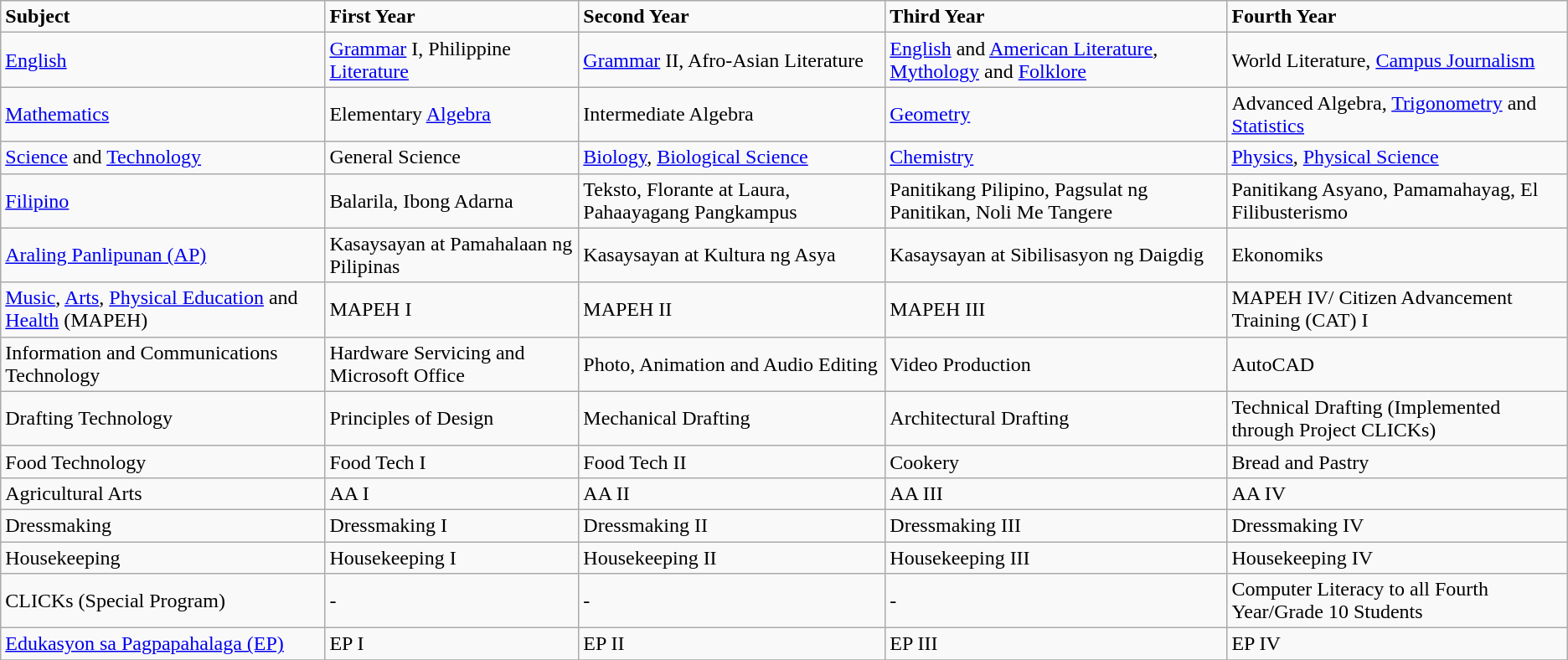<table class="wikitable">
<tr>
<td><strong>Subject</strong></td>
<td><strong>First Year</strong></td>
<td><strong>Second Year</strong></td>
<td><strong>Third Year</strong></td>
<td><strong>Fourth Year</strong></td>
</tr>
<tr>
<td><a href='#'>English</a></td>
<td><a href='#'>Grammar</a> I, Philippine <a href='#'>Literature</a></td>
<td><a href='#'>Grammar</a> II, Afro-Asian Literature</td>
<td><a href='#'>English</a> and <a href='#'>American Literature</a>, <a href='#'>Mythology</a> and <a href='#'>Folklore</a></td>
<td>World Literature, <a href='#'>Campus Journalism</a></td>
</tr>
<tr>
<td><a href='#'>Mathematics</a></td>
<td>Elementary <a href='#'>Algebra</a></td>
<td>Intermediate Algebra</td>
<td><a href='#'>Geometry</a></td>
<td>Advanced Algebra, <a href='#'>Trigonometry</a> and <a href='#'>Statistics</a></td>
</tr>
<tr>
<td><a href='#'>Science</a> and <a href='#'>Technology</a></td>
<td>General Science</td>
<td><a href='#'>Biology</a>, <a href='#'>Biological Science</a></td>
<td><a href='#'>Chemistry</a></td>
<td><a href='#'>Physics</a>, <a href='#'>Physical Science</a></td>
</tr>
<tr>
<td><a href='#'>Filipino</a></td>
<td>Balarila, Ibong Adarna</td>
<td>Teksto, Florante at Laura, Pahaayagang Pangkampus</td>
<td>Panitikang Pilipino, Pagsulat ng Panitikan, Noli Me Tangere</td>
<td>Panitikang Asyano, Pamamahayag, El Filibusterismo</td>
</tr>
<tr>
<td><a href='#'>Araling Panlipunan (AP)</a></td>
<td>Kasaysayan at Pamahalaan ng Pilipinas</td>
<td>Kasaysayan at Kultura ng Asya</td>
<td>Kasaysayan at Sibilisasyon ng Daigdig</td>
<td>Ekonomiks</td>
</tr>
<tr>
<td><a href='#'>Music</a>, <a href='#'>Arts</a>, <a href='#'>Physical Education</a> and <a href='#'>Health</a> (MAPEH)</td>
<td>MAPEH I</td>
<td>MAPEH II</td>
<td>MAPEH III</td>
<td>MAPEH IV/ Citizen Advancement Training (CAT) I</td>
</tr>
<tr>
<td>Information and Communications Technology</td>
<td>Hardware Servicing and Microsoft Office</td>
<td>Photo, Animation and Audio Editing</td>
<td>Video Production</td>
<td>AutoCAD</td>
</tr>
<tr>
<td>Drafting Technology</td>
<td>Principles of Design</td>
<td>Mechanical Drafting</td>
<td>Architectural Drafting</td>
<td>Technical Drafting (Implemented through Project CLICKs)</td>
</tr>
<tr>
<td>Food Technology</td>
<td>Food Tech I</td>
<td>Food Tech II</td>
<td>Cookery</td>
<td>Bread and Pastry</td>
</tr>
<tr>
<td>Agricultural Arts</td>
<td>AA I</td>
<td>AA II</td>
<td>AA III</td>
<td>AA IV</td>
</tr>
<tr>
<td>Dressmaking</td>
<td>Dressmaking I</td>
<td>Dressmaking II</td>
<td>Dressmaking III</td>
<td>Dressmaking IV</td>
</tr>
<tr>
<td>Housekeeping</td>
<td>Housekeeping I</td>
<td>Housekeeping II</td>
<td>Housekeeping III</td>
<td>Housekeeping IV</td>
</tr>
<tr>
<td>CLICKs (Special Program)</td>
<td>-</td>
<td>-</td>
<td>-</td>
<td>Computer Literacy to all Fourth Year/Grade 10 Students</td>
</tr>
<tr>
<td><a href='#'>Edukasyon sa Pagpapahalaga (EP)</a></td>
<td>EP I</td>
<td>EP II</td>
<td>EP III</td>
<td>EP IV</td>
</tr>
<tr>
</tr>
</table>
